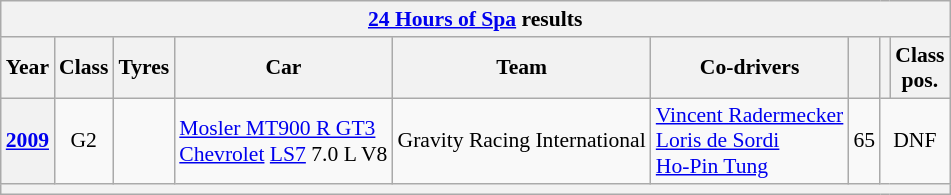<table class="wikitable" style="text-align:center; font-size:90%">
<tr>
<th colspan=10><a href='#'>24 Hours of Spa</a> results</th>
</tr>
<tr>
<th scope="col">Year</th>
<th scope="col">Class</th>
<th scope="col">Tyres</th>
<th scope="col">Car</th>
<th scope="col">Team</th>
<th scope="col">Co-drivers</th>
<th scope="col"></th>
<th scope="col"></th>
<th scope="col">Class<br>pos.</th>
</tr>
<tr>
<th><a href='#'>2009</a></th>
<td>G2</td>
<td></td>
<td align="left" nowrap><a href='#'>Mosler MT900 R GT3</a><br><a href='#'>Chevrolet</a> <a href='#'>LS7</a> 7.0 L V8</td>
<td align="left" nowrap> Gravity Racing International</td>
<td align="left" nowrap> <a href='#'>Vincent Radermecker</a><br>  <a href='#'>Loris de Sordi</a><br> <a href='#'>Ho-Pin Tung</a></td>
<td>65</td>
<td colspan=2>DNF</td>
</tr>
<tr>
<th colspan="10"></th>
</tr>
</table>
